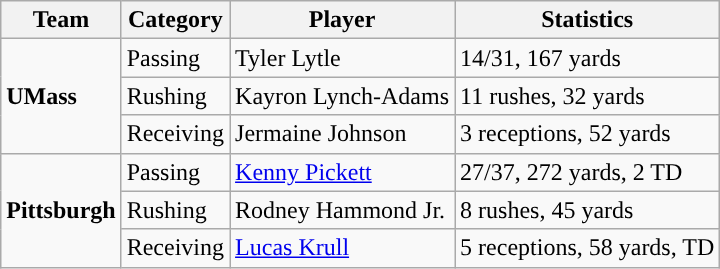<table class="wikitable" style="float: left;">
<tr>
<th>Team</th>
<th>Category</th>
<th>Player</th>
<th>Statistics</th>
</tr>
<tr>
<td rowspan=3><strong>UMass</strong></td>
<td>Passing</td>
<td>Tyler Lytle</td>
<td>14/31, 167 yards</td>
</tr>
<tr>
<td>Rushing</td>
<td>Kayron Lynch-Adams</td>
<td>11 rushes, 32 yards</td>
</tr>
<tr>
<td>Receiving</td>
<td>Jermaine Johnson</td>
<td>3 receptions, 52 yards</td>
</tr>
<tr>
<td rowspan=3><strong>Pittsburgh</strong></td>
<td>Passing</td>
<td><a href='#'>Kenny Pickett</a></td>
<td>27/37, 272 yards, 2 TD</td>
</tr>
<tr>
<td>Rushing</td>
<td>Rodney Hammond Jr.</td>
<td>8 rushes, 45 yards</td>
</tr>
<tr>
<td>Receiving</td>
<td><a href='#'>Lucas Krull</a></td>
<td>5 receptions, 58 yards, TD</td>
</tr>
</table>
